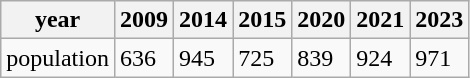<table class="wikitable">
<tr>
<th>year</th>
<th>2009</th>
<th>2014</th>
<th>2015</th>
<th>2020</th>
<th>2021</th>
<th>2023</th>
</tr>
<tr>
<td>population</td>
<td>636</td>
<td>945</td>
<td>725</td>
<td>839</td>
<td>924</td>
<td>971</td>
</tr>
</table>
